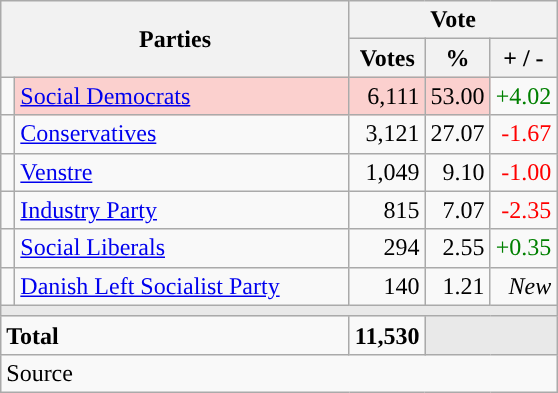<table class="wikitable" style="text-align:right;">
<tr>
<th style="text-align:centre;" rowspan="2" colspan="2" width="225">Parties</th>
<th colspan="3">Vote</th>
</tr>
<tr>
<th width="15">Votes</th>
<th width="15">%</th>
<th width="15">+ / -</th>
</tr>
<tr>
<td width="2" style="color:inherit;background:"></td>
<td bgcolor=#fbd0ce  align="left"><a href='#'>Social Democrats</a></td>
<td bgcolor=#fbd0ce>6,111</td>
<td bgcolor=#fbd0ce>53.00</td>
<td style=color:green;>+4.02</td>
</tr>
<tr>
<td width="2" style="color:inherit;background:"></td>
<td align="left"><a href='#'>Conservatives</a></td>
<td>3,121</td>
<td>27.07</td>
<td style=color:red;>-1.67</td>
</tr>
<tr>
<td width="2" style="color:inherit;background:"></td>
<td align="left"><a href='#'>Venstre</a></td>
<td>1,049</td>
<td>9.10</td>
<td style=color:red;>-1.00</td>
</tr>
<tr>
<td width="2" style="color:inherit;background:"></td>
<td align="left"><a href='#'>Industry Party</a></td>
<td>815</td>
<td>7.07</td>
<td style=color:red;>-2.35</td>
</tr>
<tr>
<td width="2" style="color:inherit;background:"></td>
<td align="left"><a href='#'>Social Liberals</a></td>
<td>294</td>
<td>2.55</td>
<td style=color:green;>+0.35</td>
</tr>
<tr>
<td width="2" style="color:inherit;background:"></td>
<td align="left"><a href='#'>Danish Left Socialist Party</a></td>
<td>140</td>
<td>1.21</td>
<td><em>New</em></td>
</tr>
<tr>
<td colspan="7" bgcolor="#E9E9E9"></td>
</tr>
<tr>
<td align="left" colspan="2"><strong>Total</strong></td>
<td><strong>11,530</strong></td>
<td bgcolor="#E9E9E9" colspan="2"></td>
</tr>
<tr>
<td align="left" colspan="6">Source</td>
</tr>
</table>
